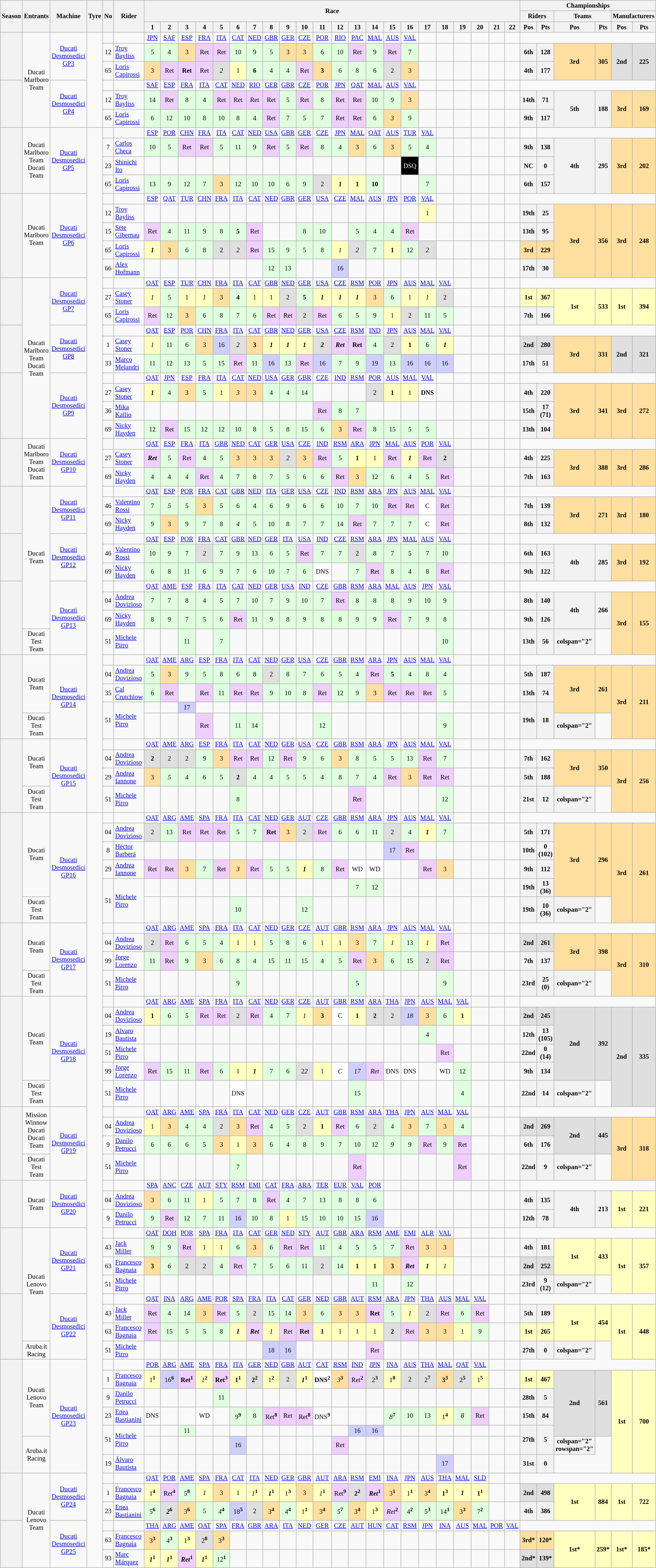<table class="wikitable" style="text-align:center; font-size:85%;">
<tr>
<th rowspan="3" scope="col">Season</th>
<th rowspan="3" scope="col">Entrants</th>
<th rowspan="3" scope="col">Machine</th>
<th rowspan="3" scope="col">Tyre</th>
<th rowspan="3" scope="col">No</th>
<th rowspan="3" scope="col">Rider</th>
<th colspan="22" rowspan="2" scope="col">Race</th>
<th colspan="6" scope="col">Championships</th>
</tr>
<tr>
<th colspan="2" scope="col">Riders</th>
<th colspan="2" scope="col">Teams</th>
<th colspan="2" scope="col">Manufacturers</th>
</tr>
<tr>
<th scope="col">1</th>
<th scope="col">2</th>
<th scope="col">3</th>
<th scope="col">4</th>
<th scope="col">5</th>
<th scope="col">6</th>
<th scope="col">7</th>
<th scope="col">8</th>
<th scope="col">9</th>
<th scope="col">10</th>
<th scope="col">11</th>
<th scope="col">12</th>
<th scope="col">13</th>
<th scope="col">14</th>
<th scope="col">15</th>
<th scope="col">16</th>
<th scope="col">17</th>
<th scope="col">18</th>
<th scope="col">19</th>
<th scope="col">20</th>
<th scope="col">21</th>
<th scope="col">22</th>
<th scope="col">Pos</th>
<th scope="col">Pts</th>
<th scope="col">Pos</th>
<th scope="col">Pts</th>
<th scope="col">Pos</th>
<th scope="col">Pts</th>
</tr>
<tr>
<th rowspan="3" scope="row"></th>
<td rowspan="6">Ducati Marlboro Team</td>
<td rowspan="3"><a href='#'>Ducati Desmosedici GP3</a></td>
<td rowspan="6"></td>
<td></td>
<td></td>
<td><a href='#'>JPN</a></td>
<td><a href='#'>SAF</a></td>
<td><a href='#'>ESP</a></td>
<td><a href='#'>FRA</a></td>
<td><a href='#'>ITA</a></td>
<td><a href='#'>CAT</a></td>
<td><a href='#'>NED</a></td>
<td><a href='#'>GBR</a></td>
<td><a href='#'>GER</a></td>
<td><a href='#'>CZE</a></td>
<td><a href='#'>POR</a></td>
<td><a href='#'>RIO</a></td>
<td><a href='#'>PAC</a></td>
<td><a href='#'>MAL</a></td>
<td><a href='#'>AUS</a></td>
<td><a href='#'>VAL</a></td>
<td></td>
<td></td>
<td></td>
<td></td>
<td></td>
<td></td>
<td colspan="6"></td>
</tr>
<tr>
<td>12</td>
<td style="text-align:left;"> <a href='#'>Troy Bayliss</a></td>
<td style="background:#DFFFDF;">5</td>
<td style="background:#DFFFDF;">4</td>
<td style="background:#FFDF9F;">3</td>
<td style="background:#EFCFFF;">Ret</td>
<td style="background:#EFCFFF;">Ret</td>
<td style="background:#DFFFDF;">10</td>
<td style="background:#DFFFDF;">9</td>
<td style="background:#DFFFDF;">5</td>
<td style="background:#FFDF9F;">3</td>
<td style="background:#FFDF9F;">3</td>
<td style="background:#DFFFDF;">6</td>
<td style="background:#DFFFDF;">10</td>
<td style="background:#EFCFFF;">Ret</td>
<td style="background:#DFFFDF;">9</td>
<td style="background:#EFCFFF;">Ret</td>
<td style="background:#DFFFDF;">7</td>
<td></td>
<td></td>
<td></td>
<td></td>
<td></td>
<td></td>
<th>6th</th>
<th>128</th>
<th rowspan="2" style="background:#FFDF9F;">3rd</th>
<th rowspan="2" style="background:#FFDF9F;">305</th>
<th rowspan="2" style="background:#DFDFDF;">2nd</th>
<th rowspan="2" style="background:#DFDFDF;">225</th>
</tr>
<tr>
<td>65</td>
<td style="text-align:left;"> <a href='#'>Loris Capirossi</a></td>
<td style="background:#FFDF9F;">3</td>
<td style="background:#EFCFFF;">Ret</td>
<td style="background:#EFCFFF;"><strong>Ret</strong></td>
<td style="background:#EFCFFF;">Ret</td>
<td style="background:#DFDFDF;"><em>2</em></td>
<td style="background:#FFFFBF;">1</td>
<td style="background:#DFFFDF;"><strong>6</strong></td>
<td style="background:#DFFFDF;">4</td>
<td style="background:#DFFFDF;">4</td>
<td style="background:#EFCFFF;">Ret</td>
<td style="background:#FFDF9F;"><strong>3</strong></td>
<td style="background:#DFFFDF;">6</td>
<td style="background:#DFFFDF;">8</td>
<td style="background:#DFFFDF;">6</td>
<td style="background:#DFDFDF;">2</td>
<td style="background:#FFDF9F;">3</td>
<td></td>
<td></td>
<td></td>
<td></td>
<td></td>
<td></td>
<th>4th</th>
<th>177</th>
</tr>
<tr>
<th rowspan="3" scope="row"></th>
<td rowspan="3"><a href='#'>Ducati Desmosedici GP4</a></td>
<td></td>
<td></td>
<td><a href='#'>SAF</a></td>
<td><a href='#'>ESP</a></td>
<td><a href='#'>FRA</a></td>
<td><a href='#'>ITA</a></td>
<td><a href='#'>CAT</a></td>
<td><a href='#'>NED</a></td>
<td><a href='#'>RIO</a></td>
<td><a href='#'>GER</a></td>
<td><a href='#'>GBR</a></td>
<td><a href='#'>CZE</a></td>
<td><a href='#'>POR</a></td>
<td><a href='#'>JPN</a></td>
<td><a href='#'>QAT</a></td>
<td><a href='#'>MAL</a></td>
<td><a href='#'>AUS</a></td>
<td><a href='#'>VAL</a></td>
<td></td>
<td></td>
<td></td>
<td></td>
<td></td>
<td></td>
<td colspan="6"></td>
</tr>
<tr>
<td>12</td>
<td style="text-align:left;"> <a href='#'>Troy Bayliss</a></td>
<td style="background:#DFFFDF;">14</td>
<td style="background:#EFCFFF;">Ret</td>
<td style="background:#DFFFDF;">8</td>
<td style="background:#DFFFDF;">4</td>
<td style="background:#EFCFFF;">Ret</td>
<td style="background:#EFCFFF;">Ret</td>
<td style="background:#EFCFFF;">Ret</td>
<td style="background:#EFCFFF;">Ret</td>
<td style="background:#DFFFDF;">5</td>
<td style="background:#EFCFFF;">Ret</td>
<td style="background:#DFFFDF;">8</td>
<td style="background:#EFCFFF;">Ret</td>
<td style="background:#EFCFFF;">Ret</td>
<td style="background:#DFFFDF;">10</td>
<td style="background:#DFFFDF;">9</td>
<td style="background:#FFDF9F;">3</td>
<td></td>
<td></td>
<td></td>
<td></td>
<td></td>
<td></td>
<th>14th</th>
<th>71</th>
<th rowspan="2">5th</th>
<th rowspan="2">188</th>
<th rowspan="2" style="background:#FFDF9F;">3rd</th>
<th rowspan="2" style="background:#FFDF9F;">169</th>
</tr>
<tr>
<td>65</td>
<td style="text-align:left;"> <a href='#'>Loris Capirossi</a></td>
<td style="background:#DFFFDF;">6</td>
<td style="background:#DFFFDF;">12</td>
<td style="background:#DFFFDF;">10</td>
<td style="background:#DFFFDF;">8</td>
<td style="background:#DFFFDF;">10</td>
<td style="background:#DFFFDF;">8</td>
<td style="background:#DFFFDF;">4</td>
<td style="background:#EFCFFF;">Ret</td>
<td style="background:#DFFFDF;">7</td>
<td style="background:#DFFFDF;">5</td>
<td style="background:#DFFFDF;">7</td>
<td style="background:#EFCFFF;">Ret</td>
<td style="background:#EFCFFF;">Ret</td>
<td style="background:#DFFFDF;">6</td>
<td style="background:#FFDF9F;"><em>3</em></td>
<td style="background:#DFFFDF;">9</td>
<td></td>
<td></td>
<td></td>
<td></td>
<td></td>
<td></td>
<th>9th</th>
<th>117</th>
</tr>
<tr>
<th rowspan="4" scope="row"></th>
<td rowspan="4">Ducati Marlboro Team<br>Ducati Team</td>
<td rowspan="4"><a href='#'>Ducati Desmosedici GP5</a></td>
<td rowspan="41"></td>
<td></td>
<td></td>
<td><a href='#'>ESP</a></td>
<td><a href='#'>POR</a></td>
<td><a href='#'>CHN</a></td>
<td><a href='#'>FRA</a></td>
<td><a href='#'>ITA</a></td>
<td><a href='#'>CAT</a></td>
<td><a href='#'>NED</a></td>
<td><a href='#'>USA</a></td>
<td><a href='#'>GBR</a></td>
<td><a href='#'>GER</a></td>
<td><a href='#'>CZE</a></td>
<td><a href='#'>JPN</a></td>
<td><a href='#'>MAL</a></td>
<td><a href='#'>QAT</a></td>
<td><a href='#'>AUS</a></td>
<td><a href='#'>TUR</a></td>
<td><a href='#'>VAL</a></td>
<td></td>
<td></td>
<td></td>
<td></td>
<td></td>
<td></td>
<td colspan="6"></td>
</tr>
<tr>
<td>7</td>
<td style="text-align:left;"> <a href='#'>Carlos Checa</a></td>
<td style="background:#DFFFDF;">10</td>
<td style="background:#DFFFDF;">5</td>
<td style="background:#EFCFFF;">Ret</td>
<td style="background:#EFCFFF;">Ret</td>
<td style="background:#DFFFDF;">5</td>
<td style="background:#DFFFDF;">11</td>
<td style="background:#DFFFDF;">9</td>
<td style="background:#EFCFFF;">Ret</td>
<td style="background:#DFFFDF;">5</td>
<td style="background:#EFCFFF;">Ret</td>
<td style="background:#DFFFDF;">8</td>
<td style="background:#DFFFDF;">4</td>
<td style="background:#FFDF9F;">3</td>
<td style="background:#DFFFDF;">6</td>
<td style="background:#FFDF9F;">3</td>
<td style="background:#DFFFDF;">5</td>
<td style="background:#DFFFDF;">4</td>
<td></td>
<td></td>
<td></td>
<td></td>
<td></td>
<th>9th</th>
<th>138</th>
<th rowspan="3">4th</th>
<th rowspan="3">295</th>
<th rowspan="3" style="background:#FFDF9F;">3rd</th>
<th rowspan="3" style="background:#FFDF9F;">202</th>
</tr>
<tr>
<td>23</td>
<td style="text-align:left;"> <a href='#'>Shinichi Ito</a></td>
<td></td>
<td></td>
<td></td>
<td></td>
<td></td>
<td></td>
<td></td>
<td></td>
<td></td>
<td></td>
<td></td>
<td></td>
<td></td>
<td></td>
<td></td>
<td style="background:#000000; color:#FFFFFF;">DSQ</td>
<td></td>
<td></td>
<td></td>
<td></td>
<td></td>
<td></td>
<th>NC</th>
<th>0</th>
</tr>
<tr>
<td>65</td>
<td style="text-align:left;"> <a href='#'>Loris Capirossi</a></td>
<td style="background:#DFFFDF;">13</td>
<td style="background:#DFFFDF;">9</td>
<td style="background:#DFFFDF;">12</td>
<td style="background:#DFFFDF;">7</td>
<td style="background:#FFDF9F;">3</td>
<td style="background:#DFFFDF;">12</td>
<td style="background:#DFFFDF;">10</td>
<td style="background:#DFFFDF;">10</td>
<td style="background:#DFFFDF;">6</td>
<td style="background:#DFFFDF;">9</td>
<td style="background:#DFDFDF;">2</td>
<td style="background:#FFFFBF;"><strong><em>1</em></strong></td>
<td style="background:#FFFFBF;"><strong>1</strong></td>
<td style="background:#DFFFDF;"><strong>10</strong></td>
<td></td>
<td></td>
<td style="background:#DFFFDF;">7</td>
<td></td>
<td></td>
<td></td>
<td></td>
<td></td>
<th>6th</th>
<th>157</th>
</tr>
<tr>
<th rowspan="5" scope="row"></th>
<td rowspan="5">Ducati Marlboro Team</td>
<td rowspan="5"><a href='#'>Ducati Desmosedici GP6</a></td>
<td></td>
<td></td>
<td><a href='#'>ESP</a></td>
<td><a href='#'>QAT</a></td>
<td><a href='#'>TUR</a></td>
<td><a href='#'>CHN</a></td>
<td><a href='#'>FRA</a></td>
<td><a href='#'>ITA</a></td>
<td><a href='#'>CAT</a></td>
<td><a href='#'>NED</a></td>
<td><a href='#'>GBR</a></td>
<td><a href='#'>GER</a></td>
<td><a href='#'>USA</a></td>
<td><a href='#'>CZE</a></td>
<td><a href='#'>MAL</a></td>
<td><a href='#'>AUS</a></td>
<td><a href='#'>JPN</a></td>
<td><a href='#'>POR</a></td>
<td><a href='#'>VAL</a></td>
<td></td>
<td></td>
<td></td>
<td></td>
<td></td>
<td colspan="6"></td>
</tr>
<tr>
<td>12</td>
<td style="text-align:left;"> <a href='#'>Troy Bayliss</a></td>
<td></td>
<td></td>
<td></td>
<td></td>
<td></td>
<td></td>
<td></td>
<td></td>
<td></td>
<td></td>
<td></td>
<td></td>
<td></td>
<td></td>
<td></td>
<td></td>
<td style="background:#FFFFBF;">1</td>
<td></td>
<td></td>
<td></td>
<td></td>
<td></td>
<th>19th</th>
<th>25</th>
<th rowspan="4" style="background:#FFDF9F;">3rd</th>
<th rowspan="4" style="background:#FFDF9F;">356</th>
<th rowspan="4" style="background:#FFDF9F;">3rd</th>
<th rowspan="4" style="background:#FFDF9F;">248</th>
</tr>
<tr>
<td>15</td>
<td style="text-align:left;"> <a href='#'>Sete Gibernau</a></td>
<td style="background:#EFCFFF;">Ret</td>
<td style="background:#DFFFDF;">4</td>
<td style="background:#DFFFDF;">11</td>
<td style="background:#DFFFDF;">9</td>
<td style="background:#DFFFDF;">8</td>
<td style="background:#DFFFDF;"><strong>5</strong></td>
<td style="background:#EFCFFF;">Ret</td>
<td></td>
<td></td>
<td style="background:#DFFFDF;">8</td>
<td style="background:#DFFFDF;">10</td>
<td></td>
<td style="background:#DFFFDF;">5</td>
<td style="background:#DFFFDF;">4</td>
<td style="background:#DFFFDF;">4</td>
<td style="background:#EFCFFF;">Ret</td>
<td></td>
<td></td>
<td></td>
<td></td>
<td></td>
<td></td>
<th>13th</th>
<th>95</th>
</tr>
<tr>
<td>65</td>
<td style="text-align:left;"> <a href='#'>Loris Capirossi</a></td>
<td style="background:#FFFFBF;"><strong><em>1</em></strong></td>
<td style="background:#FFDF9F;">3</td>
<td style="background:#DFFFDF;">6</td>
<td style="background:#DFFFDF;">8</td>
<td style="background:#DFDFDF;">2</td>
<td style="background:#DFDFDF;"><em>2</em></td>
<td style="background:#EFCFFF;">Ret</td>
<td style="background:#DFFFDF;">15</td>
<td style="background:#DFFFDF;">9</td>
<td style="background:#DFFFDF;">5</td>
<td style="background:#DFFFDF;">8</td>
<td style="background:#FFFFBF;"><em>1</em></td>
<td style="background:#DFDFDF;"><em>2</em></td>
<td style="background:#DFFFDF;">7</td>
<td style="background:#FFFFBF;"><strong>1</strong></td>
<td style="background:#DFFFDF;">12</td>
<td style="background:#DFDFDF;"><em>2</em></td>
<td></td>
<td></td>
<td></td>
<td></td>
<td></td>
<th style="background:#FFDF9F;">3rd</th>
<th style="background:#FFDF9F;">229</th>
</tr>
<tr>
<td>66</td>
<td style="text-align:left;"> <a href='#'>Alex Hofmann</a></td>
<td></td>
<td></td>
<td></td>
<td></td>
<td></td>
<td></td>
<td></td>
<td style="background:#DFFFDF;">12</td>
<td style="background:#DFFFDF;">13</td>
<td></td>
<td></td>
<td style="background:#CFCFFF;">16</td>
<td></td>
<td></td>
<td></td>
<td></td>
<td></td>
<td></td>
<td></td>
<td></td>
<td></td>
<td></td>
<th>17th</th>
<th>30</th>
</tr>
<tr>
<th rowspan="3" scope="row"></th>
<td rowspan="10">Ducati Marlboro Team<br>Ducati Team</td>
<td rowspan="3"><a href='#'>Ducati Desmosedici GP7</a></td>
<td></td>
<td></td>
<td><a href='#'>QAT</a></td>
<td><a href='#'>ESP</a></td>
<td><a href='#'>TUR</a></td>
<td><a href='#'>CHN</a></td>
<td><a href='#'>FRA</a></td>
<td><a href='#'>ITA</a></td>
<td><a href='#'>CAT</a></td>
<td><a href='#'>GBR</a></td>
<td><a href='#'>NED</a></td>
<td><a href='#'>GER</a></td>
<td><a href='#'>USA</a></td>
<td><a href='#'>CZE</a></td>
<td><a href='#'>RSM</a></td>
<td><a href='#'>POR</a></td>
<td><a href='#'>JPN</a></td>
<td><a href='#'>AUS</a></td>
<td><a href='#'>MAL</a></td>
<td><a href='#'>VAL</a></td>
<td></td>
<td></td>
<td></td>
<td></td>
<td colspan="6"></td>
</tr>
<tr>
<td>27</td>
<td style="text-align:left;"> <a href='#'>Casey Stoner</a></td>
<td style="background:#FFFFBF;"><em>1</em></td>
<td style="background:#DFFFDF;">5</td>
<td style="background:#FFFFBF;">1</td>
<td style="background:#FFFFBF;"><em>1</em></td>
<td style="background:#FFDF9F;">3</td>
<td style="background:#DFFFDF;"><strong>4</strong></td>
<td style="background:#FFFFBF;">1</td>
<td style="background:#FFFFBF;">1</td>
<td style="background:#DFDFDF;">2</td>
<td style="background:#DFFFDF;"><strong>5</strong></td>
<td style="background:#FFFFBF;"><strong><em>1</em></strong></td>
<td style="background:#FFFFBF;"><strong><em>1</em></strong></td>
<td style="background:#FFFFBF;"><strong><em>1</em></strong></td>
<td style="background:#FFDF9F;">3</td>
<td style="background:#DFFFDF;">6</td>
<td style="background:#FFFFBF;">1</td>
<td style="background:#FFFFBF;"><em>1</em></td>
<td style="background:#DFDFDF;">2</td>
<td></td>
<td></td>
<td></td>
<td></td>
<th style="background:#FFFFBF;">1st</th>
<th style="background:#FFFFBF;">367</th>
<th rowspan="2" style="background:#FFFFBF;">1st</th>
<th rowspan="2" style="background:#FFFFBF;">533</th>
<th rowspan="2" style="background:#FFFFBF;">1st</th>
<th rowspan="2" style="background:#FFFFBF;">394</th>
</tr>
<tr>
<td>65</td>
<td style="text-align:left;"> <a href='#'>Loris Capirossi</a></td>
<td style="background:#EFCFFF;">Ret</td>
<td style="background:#DFFFDF;">12</td>
<td style="background:#FFDF9F;">3</td>
<td style="background:#DFFFDF;">6</td>
<td style="background:#DFFFDF;">8</td>
<td style="background:#DFFFDF;">7</td>
<td style="background:#DFFFDF;">6</td>
<td style="background:#EFCFFF;">Ret</td>
<td style="background:#EFCFFF;">Ret</td>
<td style="background:#DFDFDF;">2</td>
<td style="background:#EFCFFF;">Ret</td>
<td style="background:#DFFFDF;">6</td>
<td style="background:#DFFFDF;">5</td>
<td style="background:#DFFFDF;">9</td>
<td style="background:#FFFFBF;">1</td>
<td style="background:#DFDFDF;">2</td>
<td style="background:#DFFFDF;">11</td>
<td style="background:#DFFFDF;">5</td>
<td></td>
<td></td>
<td></td>
<td></td>
<th>7th</th>
<th>166</th>
</tr>
<tr>
<th rowspan="3" scope="row"></th>
<td rowspan="3"><a href='#'>Ducati Desmosedici GP8</a></td>
<td></td>
<td></td>
<td><a href='#'>QAT</a></td>
<td><a href='#'>ESP</a></td>
<td><a href='#'>POR</a></td>
<td><a href='#'>CHN</a></td>
<td><a href='#'>FRA</a></td>
<td><a href='#'>ITA</a></td>
<td><a href='#'>CAT</a></td>
<td><a href='#'>GBR</a></td>
<td><a href='#'>NED</a></td>
<td><a href='#'>GER</a></td>
<td><a href='#'>USA</a></td>
<td><a href='#'>CZE</a></td>
<td><a href='#'>RSM</a></td>
<td><a href='#'>IND</a></td>
<td><a href='#'>JPN</a></td>
<td><a href='#'>AUS</a></td>
<td><a href='#'>MAL</a></td>
<td><a href='#'>VAL</a></td>
<td></td>
<td></td>
<td></td>
<td></td>
<td colspan="6"></td>
</tr>
<tr>
<td>1</td>
<td style="text-align:left;"> <a href='#'>Casey Stoner</a></td>
<td style="background:#FFFFBF;"><em>1</em></td>
<td style="background:#DFFFDF;">11</td>
<td style="background:#DFFFDF;">6</td>
<td style="background:#FFDF9F;">3</td>
<td style="background:#CFCFFF;">16</td>
<td style="background:#DFDFDF;"><em>2</em></td>
<td style="background:#FFDF9F;"><strong>3</strong></td>
<td style="background:#FFFFBF;"><strong><em>1</em></strong></td>
<td style="background:#FFFFBF;"><strong><em>1</em></strong></td>
<td style="background:#FFFFBF;"><strong><em>1</em></strong></td>
<td style="background:#DFDFDF;"><strong><em>2</em></strong></td>
<td style="background:#EFCFFF;"><strong><em>Ret</em></strong></td>
<td style="background:#efcfff;"><strong>Ret</strong></td>
<td style="background:#DFFFDF;">4</td>
<td style="background:#DFDFDF;">2</td>
<td style="background:#FFFFBF;"><strong>1</strong></td>
<td style="background:#DFFFDF;">6</td>
<td style="background:#FFFFBF;"><strong><em>1</em></strong></td>
<td></td>
<td></td>
<td></td>
<td></td>
<th style="background:#DFDFDF;">2nd</th>
<th style="background:#DFDFDF;">280</th>
<th rowspan="2" style="background:#FFDF9F;">3rd</th>
<th rowspan="2" style="background:#FFDF9F;">331</th>
<th rowspan="2" style="background:#DFDFDF;">2nd</th>
<th rowspan="2" style="background:#DFDFDF;">321</th>
</tr>
<tr>
<td>33</td>
<td style="text-align:left;"> <a href='#'>Marco Melandri</a></td>
<td style="background:#DFFFDF;">11</td>
<td style="background:#DFFFDF;">12</td>
<td style="background:#DFFFDF;">13</td>
<td style="background:#DFFFDF;">5</td>
<td style="background:#DFFFDF;">15</td>
<td style="background:#EFCFFF;">Ret</td>
<td style="background:#DFFFDF;">11</td>
<td style="background:#CFCFFF;">16</td>
<td style="background:#DFFFDF;">13</td>
<td style="background:#EFCFFF;">Ret</td>
<td style="background:#CFCFFF;">16</td>
<td style="background:#DFFFDF;">7</td>
<td style="background:#DFFFDF;">9</td>
<td style="background:#CFCFFF;">19</td>
<td style="background:#DFFFDF;">13</td>
<td style="background:#CFCFFF;">16</td>
<td style="background:#CFCFFF;">16</td>
<td style="background:#CFCFFF;">16</td>
<td></td>
<td></td>
<td></td>
<td></td>
<th>17th</th>
<th>51</th>
</tr>
<tr>
<th rowspan="4" scope="row"></th>
<td rowspan="4"><a href='#'>Ducati Desmosedici GP9</a></td>
<td></td>
<td></td>
<td><a href='#'>QAT</a></td>
<td><a href='#'>JPN</a></td>
<td><a href='#'>ESP</a></td>
<td><a href='#'>FRA</a></td>
<td><a href='#'>ITA</a></td>
<td><a href='#'>CAT</a></td>
<td><a href='#'>NED</a></td>
<td><a href='#'>USA</a></td>
<td><a href='#'>GER</a></td>
<td><a href='#'>GBR</a></td>
<td><a href='#'>CZE</a></td>
<td><a href='#'>IND</a></td>
<td><a href='#'>RSM</a></td>
<td><a href='#'>POR</a></td>
<td><a href='#'>AUS</a></td>
<td><a href='#'>MAL</a></td>
<td><a href='#'>VAL</a></td>
<td></td>
<td></td>
<td></td>
<td></td>
<td></td>
<td colspan="6"></td>
</tr>
<tr>
<td>27</td>
<td style="text-align:left;"> <a href='#'>Casey Stoner</a></td>
<td style="background:#FFFFBF;"><strong><em>1</em></strong></td>
<td style="background:#DFFFDF;">4</td>
<td style="background:#FFDF9F;">3</td>
<td style="background:#DFFFDF;">5</td>
<td style="background:#FFFFBF;">1</td>
<td style="background:#FFDF9F;"><em>3</em></td>
<td style="background:#FFDF9F;">3</td>
<td style="background:#DFFFDF;">4</td>
<td style="background:#DFFFDF;">4</td>
<td style="background:#DFFFDF;">14</td>
<td></td>
<td></td>
<td></td>
<td style="background:#DFDFDF;">2</td>
<td style="background:#FFFFBF;"><strong>1</strong></td>
<td style="background:#FFFFBF;">1</td>
<td style="background:#FFFFFF;"><strong>DNS</strong></td>
<td></td>
<td></td>
<td></td>
<td></td>
<td></td>
<th>4th</th>
<th>220</th>
<th rowspan="3" style="background:#FFDF9F;">3rd</th>
<th rowspan="3" style="background:#FFDF9F;">341</th>
<th rowspan="3" style="background:#FFDF9F;">3rd</th>
<th rowspan="3" style="background:#FFDF9F;">272</th>
</tr>
<tr>
<td>36</td>
<td style="text-align:left;"> <a href='#'>Mika Kallio</a></td>
<td></td>
<td></td>
<td></td>
<td></td>
<td></td>
<td></td>
<td></td>
<td></td>
<td></td>
<td></td>
<td style="background:#EFCFFF;">Ret</td>
<td style="background:#DFFFDF;">8</td>
<td style="background:#DFFFDF;">7</td>
<td></td>
<td></td>
<td></td>
<td></td>
<td></td>
<td></td>
<td></td>
<td></td>
<td></td>
<th>15th</th>
<th>17 (71)</th>
</tr>
<tr>
<td>69</td>
<td style="text-align:left;"> <a href='#'>Nicky Hayden</a></td>
<td style="background:#DFFFDF;">12</td>
<td style="background:#EFCFFF;">Ret</td>
<td style="background:#DFFFDF;">15</td>
<td style="background:#DFFFDF;">12</td>
<td style="background:#DFFFDF;">12</td>
<td style="background:#DFFFDF;">10</td>
<td style="background:#DFFFDF;">8</td>
<td style="background:#DFFFDF;">5</td>
<td style="background:#DFFFDF;">8</td>
<td style="background:#DFFFDF;">15</td>
<td style="background:#DFFFDF;">6</td>
<td style="background:#FFDF9F;">3</td>
<td style="background:#EFCFFF;">Ret</td>
<td style="background:#DFFFDF;">8</td>
<td style="background:#DFFFDF;">15</td>
<td style="background:#DFFFDF;">5</td>
<td style="background:#DFFFDF;">5</td>
<td></td>
<td></td>
<td></td>
<td></td>
<td></td>
<th>13th</th>
<th>104</th>
</tr>
<tr>
<th rowspan="3" scope="row"></th>
<td rowspan="3">Ducati Marlboro Team<br>Ducati Team</td>
<td rowspan="3"><a href='#'>Ducati Desmosedici GP10</a></td>
<td></td>
<td></td>
<td><a href='#'>QAT</a></td>
<td><a href='#'>ESP</a></td>
<td><a href='#'>FRA</a></td>
<td><a href='#'>ITA</a></td>
<td><a href='#'>GBR</a></td>
<td><a href='#'>NED</a></td>
<td><a href='#'>CAT</a></td>
<td><a href='#'>GER</a></td>
<td><a href='#'>USA</a></td>
<td><a href='#'>CZE</a></td>
<td><a href='#'>IND</a></td>
<td><a href='#'>RSM</a></td>
<td><a href='#'>ARA</a></td>
<td><a href='#'>JPN</a></td>
<td><a href='#'>MAL</a></td>
<td><a href='#'>AUS</a></td>
<td><a href='#'>POR</a></td>
<td><a href='#'>VAL</a></td>
<td></td>
<td></td>
<td></td>
<td></td>
<td colspan="6"></td>
</tr>
<tr>
<td>27</td>
<td style="text-align:left;"> <a href='#'>Casey Stoner</a></td>
<td style="background:#EFCFFF;"><strong><em>Ret</em></strong></td>
<td style="background:#DFFFDF;">5</td>
<td style="background:#EFCFFF;">Ret</td>
<td style="background:#DFFFDF;">4</td>
<td style="background:#DFFFDF;">5</td>
<td style="background:#FFDF9F;">3</td>
<td style="background:#FFDF9F;">3</td>
<td style="background:#FFDF9F;">3</td>
<td style="background:#DFDFDF;"><em>2</em></td>
<td style="background:#FFDF9F;">3</td>
<td style="background:#EFCFFF;">Ret</td>
<td style="background:#DFFFDF;">5</td>
<td style="background:#FFFFBF;"><strong>1</strong></td>
<td style="background:#FFFFBF;">1</td>
<td style="background:#EFCFFF;">Ret</td>
<td style="background:#FFFFBF;"><strong><em>1</em></strong></td>
<td style="background:#EFCFFF;">Ret</td>
<td style="background:#DFDFDF;"><strong>2</strong></td>
<td></td>
<td></td>
<td></td>
<td></td>
<th>4th</th>
<th>225</th>
<th rowspan="2" style="background:#FFDF9F;">3rd</th>
<th rowspan="2" style="background:#FFDF9F;">388</th>
<th rowspan="2" style="background:#FFDF9F;">3rd</th>
<th rowspan="2" style="background:#FFDF9F;">286</th>
</tr>
<tr>
<td>69</td>
<td style="text-align:left;"> <a href='#'>Nicky Hayden</a></td>
<td style="background:#DFFFDF;">4</td>
<td style="background:#DFFFDF;">4</td>
<td style="background:#DFFFDF;">4</td>
<td style="background:#EFCFFF;">Ret</td>
<td style="background:#DFFFDF;">4</td>
<td style="background:#DFFFDF;">7</td>
<td style="background:#DFFFDF;">8</td>
<td style="background:#DFFFDF;">7</td>
<td style="background:#DFFFDF;">5</td>
<td style="background:#DFFFDF;">6</td>
<td style="background:#DFFFDF;">6</td>
<td style="background:#EFCFFF;">Ret</td>
<td style="background:#FFDF9F;">3</td>
<td style="background:#DFFFDF;">12</td>
<td style="background:#DFFFDF;">6</td>
<td style="background:#DFFFDF;">4</td>
<td style="background:#DFFFDF;">5</td>
<td style="background:#EFCFFF;">Ret</td>
<td></td>
<td></td>
<td></td>
<td></td>
<th>7th</th>
<th>163</th>
</tr>
<tr>
<th rowspan="3" scope="row"></th>
<td rowspan="9">Ducati Team</td>
<td rowspan="3"><a href='#'>Ducati Desmosedici GP11</a></td>
<td></td>
<td></td>
<td><a href='#'>QAT</a></td>
<td><a href='#'>ESP</a></td>
<td><a href='#'>POR</a></td>
<td><a href='#'>FRA</a></td>
<td><a href='#'>CAT</a></td>
<td><a href='#'>GBR</a></td>
<td><a href='#'>NED</a></td>
<td><a href='#'>ITA</a></td>
<td><a href='#'>GER</a></td>
<td><a href='#'>USA</a></td>
<td><a href='#'>CZE</a></td>
<td><a href='#'>IND</a></td>
<td><a href='#'>RSM</a></td>
<td><a href='#'>ARA</a></td>
<td><a href='#'>JPN</a></td>
<td><a href='#'>AUS</a></td>
<td><a href='#'>MAL</a></td>
<td><a href='#'>VAL</a></td>
<td></td>
<td></td>
<td></td>
<td></td>
<td colspan="6"></td>
</tr>
<tr>
<td>46</td>
<td style="text-align:left;"> <a href='#'>Valentino Rossi</a></td>
<td style="background:#dfffdf;">7</td>
<td style="background:#dfffdf;"><em>5</em></td>
<td style="background:#dfffdf;">5</td>
<td style="background:#ffdf9f;">3</td>
<td style="background:#dfffdf;">5</td>
<td style="background:#dfffdf;">6</td>
<td style="background:#dfffdf;">4</td>
<td style="background:#dfffdf;">6</td>
<td style="background:#dfffdf;">9</td>
<td style="background:#dfffdf;">6</td>
<td style="background:#dfffdf;">6</td>
<td style="background:#dfffdf;">10</td>
<td style="background:#dfffdf;">7</td>
<td style="background:#dfffdf;">10</td>
<td style="background:#efcfff;">Ret</td>
<td style="background:#efcfff;">Ret</td>
<td style="background:#ffffff;">C</td>
<td style="background:#efcfff;">Ret</td>
<td></td>
<td></td>
<td></td>
<td></td>
<th>7th</th>
<th>139</th>
<th rowspan="2" style="background:#FFDF9F;">3rd</th>
<th rowspan="2" style="background:#FFDF9F;">271</th>
<th rowspan="2" style="background:#FFDF9F;">3rd</th>
<th rowspan="2" style="background:#FFDF9F;">180</th>
</tr>
<tr>
<td>69</td>
<td style="text-align:left;"> <a href='#'>Nicky Hayden</a></td>
<td style="background:#dfffdf;">9</td>
<td style="background:#ffdf9f;">3</td>
<td style="background:#dfffdf;">9</td>
<td style="background:#dfffdf;">7</td>
<td style="background:#dfffdf;">8</td>
<td style="background:#dfffdf;"><em>4</em></td>
<td style="background:#dfffdf;">5</td>
<td style="background:#dfffdf;">10</td>
<td style="background:#dfffdf;">8</td>
<td style="background:#dfffdf;">7</td>
<td style="background:#dfffdf;">7</td>
<td style="background:#dfffdf;">14</td>
<td style="background:#efcfff;">Ret</td>
<td style="background:#dfffdf;">7</td>
<td style="background:#dfffdf;">7</td>
<td style="background:#dfffdf;">7</td>
<td style="background:#ffffff;">C</td>
<td style="background:#efcfff;">Ret</td>
<td></td>
<td></td>
<td></td>
<td></td>
<th>8th</th>
<th>132</th>
</tr>
<tr>
<th rowspan="3" scope="row"></th>
<td rowspan="3"><a href='#'>Ducati Desmosedici GP12</a></td>
<td></td>
<td></td>
<td><a href='#'>QAT</a></td>
<td><a href='#'>ESP</a></td>
<td><a href='#'>POR</a></td>
<td><a href='#'>FRA</a></td>
<td><a href='#'>CAT</a></td>
<td><a href='#'>GBR</a></td>
<td><a href='#'>NED</a></td>
<td><a href='#'>GER</a></td>
<td><a href='#'>ITA</a></td>
<td><a href='#'>USA</a></td>
<td><a href='#'>IND</a></td>
<td><a href='#'>CZE</a></td>
<td><a href='#'>RSM</a></td>
<td><a href='#'>ARA</a></td>
<td><a href='#'>JPN</a></td>
<td><a href='#'>MAL</a></td>
<td><a href='#'>AUS</a></td>
<td><a href='#'>VAL</a></td>
<td></td>
<td></td>
<td></td>
<td></td>
<td colspan="6"></td>
</tr>
<tr>
<td>46</td>
<td style="text-align:left;"> <a href='#'>Valentino Rossi</a></td>
<td style="background:#dfffdf;">10</td>
<td style="background:#dfffdf;">9</td>
<td style="background:#dfffdf;">7</td>
<td style="background:#dfdfdf;"><em>2</em></td>
<td style="background:#dfffdf;">7</td>
<td style="background:#dfffdf;">9</td>
<td style="background:#dfffdf;">13</td>
<td style="background:#dfffdf;">6</td>
<td style="background:#dfffdf;">5</td>
<td style="background:#efcfff;">Ret</td>
<td style="background:#dfffdf;">7</td>
<td style="background:#dfffdf;">7</td>
<td style="background:#dfdfdf;">2</td>
<td style="background:#dfffdf;">8</td>
<td style="background:#dfffdf;">7</td>
<td style="background:#dfffdf;">5</td>
<td style="background:#dfffdf;">7</td>
<td style="background:#dfffdf;">10</td>
<td></td>
<td></td>
<td></td>
<td></td>
<th>6th</th>
<th>163</th>
<th rowspan="2">4th</th>
<th rowspan="2">285</th>
<th rowspan="2" style="background:#FFDF9F;">3rd</th>
<th rowspan="2" style="background:#FFDF9F;">192</th>
</tr>
<tr>
<td>69</td>
<td style="text-align:left;"> <a href='#'>Nicky Hayden</a></td>
<td style="background:#dfffdf;">6</td>
<td style="background:#dfffdf;">8</td>
<td style="background:#dfffdf;">11</td>
<td style="background:#dfffdf;">6</td>
<td style="background:#dfffdf;">9</td>
<td style="background:#dfffdf;">7</td>
<td style="background:#dfffdf;">6</td>
<td style="background:#dfffdf;">10</td>
<td style="background:#dfffdf;">7</td>
<td style="background:#dfffdf;">6</td>
<td style="background:#ffffff;">DNS</td>
<td></td>
<td style="background:#dfffdf;">7</td>
<td style="background:#efcfff;">Ret</td>
<td style="background:#dfffdf;">8</td>
<td style="background:#dfffdf;">4</td>
<td style="background:#dfffdf;">8</td>
<td style="background:#efcfff;">Ret</td>
<td></td>
<td></td>
<td></td>
<td></td>
<th>9th</th>
<th>122</th>
</tr>
<tr>
<th rowspan="4" scope="row"></th>
<td rowspan="4"><a href='#'>Ducati Desmosedici GP13</a></td>
<td></td>
<td></td>
<td><a href='#'>QAT</a></td>
<td><a href='#'>AME</a></td>
<td><a href='#'>ESP</a></td>
<td><a href='#'>FRA</a></td>
<td><a href='#'>ITA</a></td>
<td><a href='#'>CAT</a></td>
<td><a href='#'>NED</a></td>
<td><a href='#'>GER</a></td>
<td><a href='#'>USA</a></td>
<td><a href='#'>IND</a></td>
<td><a href='#'>CZE</a></td>
<td><a href='#'>GBR</a></td>
<td><a href='#'>RSM</a></td>
<td><a href='#'>ARA</a></td>
<td><a href='#'>MAL</a></td>
<td><a href='#'>AUS</a></td>
<td><a href='#'>JPN</a></td>
<td><a href='#'>VAL</a></td>
<td></td>
<td></td>
<td></td>
<td></td>
<td colspan="6"></td>
</tr>
<tr>
<td>04</td>
<td style="text-align:left;"> <a href='#'>Andrea Dovizioso</a></td>
<td style="background:#dfffdf;">7</td>
<td style="background:#dfffdf;">7</td>
<td style="background:#dfffdf;">8</td>
<td style="background:#dfffdf;">4</td>
<td style="background:#dfffdf;">5</td>
<td style="background:#dfffdf;">7</td>
<td style="background:#dfffdf;">10</td>
<td style="background:#dfffdf;">7</td>
<td style="background:#dfffdf;">9</td>
<td style="background:#dfffdf;">10</td>
<td style="background:#dfffdf;">7</td>
<td style="background:#efcfff;">Ret</td>
<td style="background:#dfffdf;">8</td>
<td style="background:#dfffdf;">8</td>
<td style="background:#dfffdf;">8</td>
<td style="background:#dfffdf;">9</td>
<td style="background:#dfffdf;">10</td>
<td style="background:#dfffdf;">9</td>
<td></td>
<td></td>
<td></td>
<td></td>
<th>8th</th>
<th>140</th>
<th rowspan="2">4th</th>
<th rowspan="2">266</th>
<th rowspan="3" style="background:#FFDF9F;">3rd</th>
<th rowspan="3" style="background:#FFDF9F;">155</th>
</tr>
<tr>
<td>69</td>
<td style="text-align:left;"> <a href='#'>Nicky Hayden</a></td>
<td style="background:#dfffdf;">8</td>
<td style="background:#dfffdf;">9</td>
<td style="background:#dfffdf;">7</td>
<td style="background:#dfffdf;">5</td>
<td style="background:#dfffdf;">6</td>
<td style="background:#efcfff;">Ret</td>
<td style="background:#dfffdf;">11</td>
<td style="background:#dfffdf;">9</td>
<td style="background:#dfffdf;">8</td>
<td style="background:#dfffdf;">9</td>
<td style="background:#dfffdf;">8</td>
<td style="background:#dfffdf;">8</td>
<td style="background:#dfffdf;">9</td>
<td style="background:#dfffdf;">9</td>
<td style="background:#efcfff;">Ret</td>
<td style="background:#dfffdf;">7</td>
<td style="background:#dfffdf;">9</td>
<td style="background:#dfffdf;">8</td>
<td></td>
<td></td>
<td></td>
<td></td>
<th>9th</th>
<th>126</th>
</tr>
<tr>
<td>Ducati Test Team</td>
<td>51</td>
<td style="text-align:left;"> <a href='#'>Michele Pirro</a></td>
<td></td>
<td></td>
<td style="background:#dfffdf;">11</td>
<td></td>
<td style="background:#dfffdf;">7</td>
<td></td>
<td></td>
<td></td>
<td></td>
<td></td>
<td></td>
<td></td>
<td></td>
<td></td>
<td></td>
<td></td>
<td></td>
<td style="background:#dfffdf;">10</td>
<td></td>
<td></td>
<td></td>
<td></td>
<th>13th</th>
<th>56</th>
<th>colspan="2" </th>
</tr>
<tr>
<th rowspan="5" scope="row"></th>
<td rowspan="4">Ducati Team</td>
<td rowspan="5"><a href='#'>Ducati Desmosedici GP14</a></td>
<td></td>
<td></td>
<td><a href='#'>QAT</a></td>
<td><a href='#'>AME</a></td>
<td><a href='#'>ARG</a></td>
<td><a href='#'>ESP</a></td>
<td><a href='#'>FRA</a></td>
<td><a href='#'>ITA</a></td>
<td><a href='#'>CAT</a></td>
<td><a href='#'>NED</a></td>
<td><a href='#'>GER</a></td>
<td><a href='#'>USA</a></td>
<td><a href='#'>CZE</a></td>
<td><a href='#'>GBR</a></td>
<td><a href='#'>RSM</a></td>
<td><a href='#'>ARA</a></td>
<td><a href='#'>JPN</a></td>
<td><a href='#'>AUS</a></td>
<td><a href='#'>MAL</a></td>
<td><a href='#'>VAL</a></td>
<td></td>
<td></td>
<td></td>
<td></td>
<td colspan="6"></td>
</tr>
<tr>
<td>04</td>
<td style="text-align:left;"> <a href='#'>Andrea Dovizioso</a></td>
<td style="background:#dfffdf;">5</td>
<td style="background:#ffdf9f;">3</td>
<td style="background:#dfffdf;">9</td>
<td style="background:#dfffdf;">5</td>
<td style="background:#dfffdf;">8</td>
<td style="background:#dfffdf;">6</td>
<td style="background:#dfffdf;">8</td>
<td style="background:#dfdfdf;">2</td>
<td style="background:#dfffdf;">8</td>
<td style="background:#dfffdf;">7</td>
<td style="background:#dfffdf;">6</td>
<td style="background:#dfffdf;">5</td>
<td style="background:#dfffdf;">4</td>
<td style="background:#efcfff;">Ret</td>
<td style="background:#dfffdf;"><strong>5</strong></td>
<td style="background:#dfffdf;">4</td>
<td style="background:#dfffdf;">8</td>
<td style="background:#dfffdf;">4</td>
<td></td>
<td></td>
<td></td>
<td></td>
<th>5th</th>
<th>187</th>
<th rowspan="3" style="background:#FFDF9F;">3rd</th>
<th rowspan="3" style="background:#FFDF9F;">261</th>
<th rowspan="4" style="background:#FFDF9F;">3rd</th>
<th rowspan="4" style="background:#FFDF9F;">211</th>
</tr>
<tr>
<td>35</td>
<td style="text-align:left;"> <a href='#'>Cal Crutchlow</a></td>
<td style="background:#dfffdf;">6</td>
<td style="background:#efcfff;">Ret</td>
<td></td>
<td style="background:#efcfff;">Ret</td>
<td style="background:#dfffdf;">11</td>
<td style="background:#efcfff;">Ret</td>
<td style="background:#efcfff;">Ret</td>
<td style="background:#dfffdf;">9</td>
<td style="background:#dfffdf;">10</td>
<td style="background:#dfffdf;">8</td>
<td style="background:#efcfff;">Ret</td>
<td style="background:#dfffdf;">12</td>
<td style="background:#dfffdf;">9</td>
<td style="background:#ffdf9f;">3</td>
<td style="background:#efcfff;">Ret</td>
<td style="background:#efcfff;">Ret</td>
<td style="background:#efcfff;">Ret</td>
<td style="background:#dfffdf;">5</td>
<td></td>
<td></td>
<td></td>
<td></td>
<th>13th</th>
<th>74</th>
</tr>
<tr>
<td rowspan="2">51</td>
<td rowspan="2" style="text-align:left;"> <a href='#'>Michele Pirro</a></td>
<td></td>
<td></td>
<td style="background:#CFCFFF;">17</td>
<td></td>
<td></td>
<td></td>
<td></td>
<td></td>
<td></td>
<td></td>
<td></td>
<td></td>
<td></td>
<td></td>
<td></td>
<td></td>
<td></td>
<td></td>
<td></td>
<td></td>
<td></td>
<td></td>
<th rowspan="2">19th</th>
<th rowspan="2">18</th>
</tr>
<tr>
<td>Ducati Test Team</td>
<td></td>
<td></td>
<td></td>
<td style="background:#EFCFFF;">Ret</td>
<td></td>
<td style="background:#DFFFDF;">11</td>
<td style="background:#DFFFDF;">14</td>
<td></td>
<td></td>
<td></td>
<td style="background:#DFFFDF;">12</td>
<td></td>
<td></td>
<td></td>
<td></td>
<td></td>
<td></td>
<td style="background:#DFFFDF;">9</td>
<td></td>
<td></td>
<td></td>
<td></td>
<th>colspan="2" </th>
</tr>
<tr>
<th rowspan="4" scope="row"></th>
<td rowspan="3">Ducati Team</td>
<td rowspan="4"><a href='#'>Ducati Desmosedici GP15</a></td>
<td></td>
<td></td>
<td><a href='#'>QAT</a></td>
<td><a href='#'>AME</a></td>
<td><a href='#'>ARG</a></td>
<td><a href='#'>ESP</a></td>
<td><a href='#'>FRA</a></td>
<td><a href='#'>ITA</a></td>
<td><a href='#'>CAT</a></td>
<td><a href='#'>NED</a></td>
<td><a href='#'>GER</a></td>
<td><a href='#'>USA</a></td>
<td><a href='#'>CZE</a></td>
<td><a href='#'>GBR</a></td>
<td><a href='#'>RSM</a></td>
<td><a href='#'>ARA</a></td>
<td><a href='#'>JPN</a></td>
<td><a href='#'>AUS</a></td>
<td><a href='#'>MAL</a></td>
<td><a href='#'>VAL</a></td>
<td></td>
<td></td>
<td></td>
<td></td>
<td colspan="6"></td>
</tr>
<tr>
<td>04</td>
<td style="text-align:left;"> <a href='#'>Andrea Dovizioso</a></td>
<td style="background:#dfdfdf;"><strong>2</strong></td>
<td style="background:#dfdfdf;">2</td>
<td style="background:#dfdfdf;">2</td>
<td style="background:#dfffdf;">9</td>
<td style="background:#ffdf9f;">3</td>
<td style="background:#efcfff;">Ret</td>
<td style="background:#efcfff;">Ret</td>
<td style="background:#dfffdf;">12</td>
<td style="background:#efcfff;">Ret</td>
<td style="background:#dfffdf;">9</td>
<td style="background:#dfffdf;">6</td>
<td style="background:#ffdf9f;">3</td>
<td style="background:#dfffdf;">8</td>
<td style="background:#dfffdf;">5</td>
<td style="background:#dfffdf;">5</td>
<td style="background:#dfffdf;">13</td>
<td style="background:#efcfff;">Ret</td>
<td style="background:#dfffdf;">7</td>
<td></td>
<td></td>
<td></td>
<td></td>
<th>7th</th>
<th>162</th>
<th rowspan="2" style="background:#FFDF9F;">3rd</th>
<th rowspan="2" style="background:#FFDF9F;">350</th>
<th rowspan="3" style="background:#FFDF9F;">3rd</th>
<th rowspan="3" style="background:#FFDF9F;">256</th>
</tr>
<tr>
<td>29</td>
<td style="text-align:left;"> <a href='#'>Andrea Iannone</a></td>
<td style="background:#ffdf9f;">3</td>
<td style="background:#dfffdf;"><em>5</em></td>
<td style="background:#dfffdf;">4</td>
<td style="background:#dfffdf;">6</td>
<td style="background:#dfffdf;">5</td>
<td style="background:#dfdfdf;"><strong>2</strong></td>
<td style="background:#dfffdf;">4</td>
<td style="background:#dfffdf;">4</td>
<td style="background:#dfffdf;">5</td>
<td style="background:#dfffdf;">5</td>
<td style="background:#dfffdf;">4</td>
<td style="background:#dfffdf;">8</td>
<td style="background:#dfffdf;">7</td>
<td style="background:#dfffdf;">4</td>
<td style="background:#efcfff;">Ret</td>
<td style="background:#ffdf9f;">3</td>
<td style="background:#efcfff;">Ret</td>
<td style="background:#efcfff;">Ret</td>
<td></td>
<td></td>
<td></td>
<td></td>
<th>5th</th>
<th>188</th>
</tr>
<tr>
<td>Ducati Test Team</td>
<td>51</td>
<td style="text-align:left;"> <a href='#'>Michele Pirro</a></td>
<td></td>
<td></td>
<td></td>
<td></td>
<td></td>
<td style="background:#dfffdf;">8</td>
<td></td>
<td></td>
<td></td>
<td></td>
<td></td>
<td></td>
<td style="background:#efcfff;">Ret</td>
<td></td>
<td></td>
<td></td>
<td></td>
<td style="background:#dfffdf;">12</td>
<td></td>
<td></td>
<td></td>
<td></td>
<th>21st</th>
<th>12</th>
<th>colspan="2" </th>
</tr>
<tr>
<th rowspan="6" scope="row"></th>
<td rowspan="5">Ducati Team</td>
<td rowspan="6"><a href='#'>Ducati Desmosedici GP16</a></td>
<td rowspan="44"></td>
<td></td>
<td></td>
<td><a href='#'>QAT</a></td>
<td><a href='#'>ARG</a></td>
<td><a href='#'>AME</a></td>
<td><a href='#'>SPA</a></td>
<td><a href='#'>FRA</a></td>
<td><a href='#'>ITA</a></td>
<td><a href='#'>CAT</a></td>
<td><a href='#'>NED</a></td>
<td><a href='#'>GER</a></td>
<td><a href='#'>AUT</a></td>
<td><a href='#'>CZE</a></td>
<td><a href='#'>GBR</a></td>
<td><a href='#'>RSM</a></td>
<td><a href='#'>ARA</a></td>
<td><a href='#'>JPN</a></td>
<td><a href='#'>AUS</a></td>
<td><a href='#'>MAL</a></td>
<td><a href='#'>VAL</a></td>
<td></td>
<td></td>
<td></td>
<td></td>
<td colspan="6"></td>
</tr>
<tr>
<td>04</td>
<td style="text-align:left;"> <a href='#'>Andrea Dovizioso</a></td>
<td style="background:#dfdfdf;">2</td>
<td style="background:#dfffdf;">13</td>
<td style="background:#efcfff;">Ret</td>
<td style="background:#efcfff;">Ret</td>
<td style="background:#efcfff;">Ret</td>
<td style="background:#dfffdf;">5</td>
<td style="background:#dfffdf;">7</td>
<td style="background:#efcfff;"><strong>Ret</strong></td>
<td style="background:#ffdf9f;">3</td>
<td style="background:#dfdfdf;">2</td>
<td style="background:#efcfff;">Ret</td>
<td style="background:#dfffdf;">6</td>
<td style="background:#dfffdf;">6</td>
<td style="background:#dfffdf;">11</td>
<td style="background:#dfdfdf;">2</td>
<td style="background:#dfffdf;">4</td>
<td style="background:#ffffbf;"><strong><em>1</em></strong></td>
<td style="background:#dfffdf;">7</td>
<td></td>
<td></td>
<td></td>
<td></td>
<th>5th</th>
<th>171</th>
<th rowspan="4" style="background:#ffdf9f;">3rd</th>
<th rowspan="4" style="background:#ffdf9f;">296</th>
<th rowspan="5" style="background:#ffdf9f;">3rd</th>
<th rowspan="5" style="background:#ffdf9f;">261</th>
</tr>
<tr>
<td>8</td>
<td style="text-align:left;"> <a href='#'>Héctor Barberá</a></td>
<td></td>
<td></td>
<td></td>
<td></td>
<td></td>
<td></td>
<td></td>
<td></td>
<td></td>
<td></td>
<td></td>
<td></td>
<td></td>
<td></td>
<td style="background:#CFCFFF;">17</td>
<td style="background:#EFCFFF;">Ret</td>
<td></td>
<td></td>
<td></td>
<td></td>
<td></td>
<td></td>
<th>10th</th>
<th>0 (102)</th>
</tr>
<tr>
<td>29</td>
<td style="text-align:left;"> <a href='#'>Andrea Iannone</a></td>
<td style="background:#efcfff;">Ret</td>
<td style="background:#efcfff;">Ret</td>
<td style="background:#ffdf9f;">3</td>
<td style="background:#dfffdf;">7</td>
<td style="background:#efcfff;">Ret</td>
<td style="background:#ffdf9f;"><em>3</em></td>
<td style="background:#efcfff;">Ret</td>
<td style="background:#dfffdf;">5</td>
<td style="background:#dfffdf;">5</td>
<td style="background:#ffffbf;"><strong><em>1</em></strong></td>
<td style="background:#dfffdf;">8</td>
<td style="background:#efcfff;">Ret</td>
<td style="background:#ffffff;">WD</td>
<td style="background:#ffffff;">WD</td>
<td></td>
<td></td>
<td style="background:#efcfff;">Ret</td>
<td style="background:#ffdf9f;">3</td>
<td></td>
<td></td>
<td></td>
<td></td>
<th>9th</th>
<th>112</th>
</tr>
<tr>
<td rowspan="2">51</td>
<td rowspan="2" style="text-align:left;"> <a href='#'>Michele Pirro</a></td>
<td></td>
<td></td>
<td></td>
<td></td>
<td></td>
<td></td>
<td></td>
<td></td>
<td></td>
<td></td>
<td></td>
<td></td>
<td style="background:#DFFFDF;">7</td>
<td style="background:#DFFFDF;">12</td>
<td></td>
<td></td>
<td></td>
<td></td>
<td></td>
<td></td>
<td></td>
<td></td>
<th>19th</th>
<th>13 (36)</th>
</tr>
<tr>
<td>Ducati Test Team</td>
<td></td>
<td></td>
<td></td>
<td></td>
<td></td>
<td style="background:#DFFFDF;">10</td>
<td></td>
<td></td>
<td></td>
<td style="background:#DFFFDF;">12</td>
<td></td>
<td></td>
<td></td>
<td></td>
<td></td>
<td></td>
<td></td>
<td></td>
<td></td>
<td></td>
<td></td>
<td></td>
<th>19th</th>
<th>10 (36)</th>
<th>colspan="2" </th>
</tr>
<tr>
<th rowspan="4" scope="row"></th>
<td rowspan="3">Ducati Team</td>
<td rowspan="4"><a href='#'>Ducati Desmosedici GP17</a></td>
<td></td>
<td></td>
<td><a href='#'>QAT</a></td>
<td><a href='#'>ARG</a></td>
<td><a href='#'>AME</a></td>
<td><a href='#'>SPA</a></td>
<td><a href='#'>FRA</a></td>
<td><a href='#'>ITA</a></td>
<td><a href='#'>CAT</a></td>
<td><a href='#'>NED</a></td>
<td><a href='#'>GER</a></td>
<td><a href='#'>CZE</a></td>
<td><a href='#'>AUT</a></td>
<td><a href='#'>GBR</a></td>
<td><a href='#'>RSM</a></td>
<td><a href='#'>ARA</a></td>
<td><a href='#'>JPN</a></td>
<td><a href='#'>AUS</a></td>
<td><a href='#'>MAL</a></td>
<td><a href='#'>VAL</a></td>
<td></td>
<td></td>
<td></td>
<td></td>
<td colspan="6"></td>
</tr>
<tr>
<td>04</td>
<td style="text-align:left;"> <a href='#'>Andrea Dovizioso</a></td>
<td style="background:#dfdfdf;">2</td>
<td style="background:#efcfff;">Ret</td>
<td style="background:#dfffdf;">6</td>
<td style="background:#dfffdf;">5</td>
<td style="background:#dfffdf;">4</td>
<td style="background:#ffffbf;">1</td>
<td style="background:#ffffbf;">1</td>
<td style="background:#dfffdf;">5</td>
<td style="background:#dfffdf;">8</td>
<td style="background:#dfffdf;">6</td>
<td style="background:#ffffbf;">1</td>
<td style="background:#ffffbf;">1</td>
<td style="background:#ffdf9f;">3</td>
<td style="background:#dfffdf;">7</td>
<td style="background:#ffffbf;"><em>1</em></td>
<td style="background:#dfffdf;">13</td>
<td style="background:#ffffbf;"><em>1</em></td>
<td style="background:#efcfff;">Ret</td>
<td></td>
<td></td>
<td></td>
<td></td>
<th style="background:#DFDFDF;">2nd</th>
<th style="background:#DFDFDF;">261</th>
<th rowspan="2" style="background:#FFDF9F;">3rd</th>
<th rowspan="2" style="background:#FFDF9F;">398</th>
<th rowspan="3" style="background:#FFDF9F;">3rd</th>
<th rowspan="3" style="background:#FFDF9F;">310</th>
</tr>
<tr>
<td>99</td>
<td style="text-align:left;"> <a href='#'>Jorge Lorenzo</a></td>
<td style="background:#dfffdf;">11</td>
<td style="background:#efcfff;">Ret</td>
<td style="background:#dfffdf;">9</td>
<td style="background:#ffdf9f;">3</td>
<td style="background:#dfffdf;">6</td>
<td style="background:#dfffdf;">8</td>
<td style="background:#dfffdf;">4</td>
<td style="background:#dfffdf;">15</td>
<td style="background:#dfffdf;">11</td>
<td style="background:#dfffdf;">15</td>
<td style="background:#dfffdf;">4</td>
<td style="background:#dfffdf;">5</td>
<td style="background:#efcfff;">Ret</td>
<td style="background:#ffdf9f;">3</td>
<td style="background:#dfffdf;">6</td>
<td style="background:#dfffdf;">15</td>
<td style="background:#dfdfdf;">2</td>
<td style="background:#efcfff;">Ret</td>
<td></td>
<td></td>
<td></td>
<td></td>
<th>7th</th>
<th>137</th>
</tr>
<tr>
<td>Ducati Test Team</td>
<td>51</td>
<td style="text-align:left;"> <a href='#'>Michele Pirro</a></td>
<td></td>
<td></td>
<td></td>
<td></td>
<td></td>
<td style="background:#DFFFDF;">9</td>
<td></td>
<td></td>
<td></td>
<td></td>
<td></td>
<td></td>
<td style="background:#DFFFDF;">5</td>
<td></td>
<td></td>
<td></td>
<td></td>
<td style="background:#DFFFDF;">9</td>
<td></td>
<td></td>
<td></td>
<td></td>
<th>23rd</th>
<th>25 (0)</th>
<th>colspan="2" </th>
</tr>
<tr>
<th rowspan="6" scope="row"></th>
<td rowspan="5">Ducati Team</td>
<td rowspan="6"><a href='#'>Ducati Desmosedici GP18</a></td>
<td></td>
<td></td>
<td><a href='#'>QAT</a></td>
<td><a href='#'>ARG</a></td>
<td><a href='#'>AME</a></td>
<td><a href='#'>SPA</a></td>
<td><a href='#'>FRA</a></td>
<td><a href='#'>ITA</a></td>
<td><a href='#'>CAT</a></td>
<td><a href='#'>NED</a></td>
<td><a href='#'>GER</a></td>
<td><a href='#'>CZE</a></td>
<td><a href='#'>AUT</a></td>
<td><a href='#'>GBR</a></td>
<td><a href='#'>RSM</a></td>
<td><a href='#'>ARA</a></td>
<td><a href='#'>THA</a></td>
<td><a href='#'>JPN</a></td>
<td><a href='#'>AUS</a></td>
<td><a href='#'>MAL</a></td>
<td><a href='#'>VAL</a></td>
<td></td>
<td></td>
<td></td>
<td colspan="6"></td>
</tr>
<tr>
<td>04</td>
<td style="text-align:left;"> <a href='#'>Andrea Dovizioso</a></td>
<td style="background:#ffffbf;"><strong>1</strong></td>
<td style="background:#dfffdf;">6</td>
<td style="background:#dfffdf;">5</td>
<td style="background:#efcfff;">Ret</td>
<td style="background:#efcfff;">Ret</td>
<td style="background:#dfdfdf;">2</td>
<td style="background:#efcfff;">Ret</td>
<td style="background:#dfffdf;">4</td>
<td style="background:#dfffdf;">7</td>
<td style="background:#ffffbf;"><em>1</em></td>
<td style="background:#ffdf9f;"><strong>3</strong></td>
<td style="background:#ffffff;">C</td>
<td style="background:#ffffbf;"><strong>1</strong></td>
<td style="background:#dfdfdf;"><strong>2</strong></td>
<td style="background:#dfdfdf;">2</td>
<td style="background:#cfcfff;"><em>18</em></td>
<td style="background:#ffdf9f;">3</td>
<td style="background:#dfffdf;">6</td>
<td style="background:#ffffbf;"><strong>1</strong></td>
<td></td>
<td></td>
<td></td>
<th style="background:#DFDFDF;">2nd</th>
<th style="background:#DFDFDF;">245</th>
<th rowspan="4" style="background:#DFDFDF;">2nd</th>
<th rowspan="4" style="background:#DFDFDF;">392</th>
<th rowspan="5" style="background:#DFDFDF;">2nd</th>
<th rowspan="5" style="background:#DFDFDF;">335</th>
</tr>
<tr>
<td>19</td>
<td style="text-align:left;"> <a href='#'>Alvaro Bautista</a></td>
<td></td>
<td></td>
<td></td>
<td></td>
<td></td>
<td></td>
<td></td>
<td></td>
<td></td>
<td></td>
<td></td>
<td></td>
<td></td>
<td></td>
<td></td>
<td></td>
<td style="background:#DFFFDF;">4</td>
<td></td>
<td></td>
<td></td>
<td></td>
<td></td>
<th>12th</th>
<th>13 (105)</th>
</tr>
<tr>
<td>51</td>
<td style="text-align:left;"> <a href='#'>Michele Pirro</a></td>
<td></td>
<td></td>
<td></td>
<td></td>
<td></td>
<td></td>
<td></td>
<td></td>
<td></td>
<td></td>
<td></td>
<td></td>
<td></td>
<td></td>
<td></td>
<td></td>
<td></td>
<td style="background:#EFCFFF;">Ret</td>
<td></td>
<td></td>
<td></td>
<td></td>
<th>22nd</th>
<th>0 (14)</th>
</tr>
<tr>
<td>99</td>
<td style="text-align:left;"> <a href='#'>Jorge Lorenzo</a></td>
<td style="background:#efcfff;">Ret</td>
<td style="background:#dfffdf;">15</td>
<td style="background:#dfffdf;">11</td>
<td style="background:#efcfff;">Ret</td>
<td style="background:#dfffdf;">6</td>
<td style="background:#ffffbf;">1</td>
<td style="background:#ffffbf;"><strong><em>1</em></strong></td>
<td style="background:#dfffdf;">7</td>
<td style="background:#dfffdf;">6</td>
<td style="background:#dfdfdf;">2<em>2</em></td>
<td style="background:#ffffbf;">1</td>
<td style="background:#ffffff;"><em>C</em></td>
<td style="background:#cfcfff;"><em>17</em></td>
<td style="background:#efcfff;"><em>Ret</em></td>
<td style="background:#ffffff;">DNS</td>
<td style="background:#ffffff;">DNS</td>
<td></td>
<td style="background:#ffffff;">WD</td>
<td style="background:#dfffdf;">12</td>
<td></td>
<td></td>
<td></td>
<th>9th</th>
<th>134</th>
</tr>
<tr>
<td>Ducati Test Team</td>
<td>51</td>
<td style="text-align:left;"> <a href='#'>Michele Pirro</a></td>
<td></td>
<td></td>
<td></td>
<td></td>
<td></td>
<td style="background:#FFFFFF;">DNS</td>
<td></td>
<td></td>
<td></td>
<td></td>
<td></td>
<td></td>
<td style="background:#DFFFDF;">15</td>
<td></td>
<td></td>
<td></td>
<td></td>
<td></td>
<td style="background:#DFFFDF;">4</td>
<td></td>
<td></td>
<td></td>
<th>22nd</th>
<th>14</th>
<th>colspan="2" </th>
</tr>
<tr>
<th rowspan="4" scope="row"></th>
<td rowspan="3">Mission Winnow Ducati<br>Ducati Team</td>
<td rowspan="4"><a href='#'>Ducati Desmosedici GP19</a></td>
<td></td>
<td></td>
<td><a href='#'>QAT</a></td>
<td><a href='#'>ARG</a></td>
<td><a href='#'>AME</a></td>
<td><a href='#'>SPA</a></td>
<td><a href='#'>FRA</a></td>
<td><a href='#'>ITA</a></td>
<td><a href='#'>CAT</a></td>
<td><a href='#'>NED</a></td>
<td><a href='#'>GER</a></td>
<td><a href='#'>CZE</a></td>
<td><a href='#'>AUT</a></td>
<td><a href='#'>GBR</a></td>
<td><a href='#'>RSM</a></td>
<td><a href='#'>ARA</a></td>
<td><a href='#'>THA</a></td>
<td><a href='#'>JPN</a></td>
<td><a href='#'>AUS</a></td>
<td><a href='#'>MAL</a></td>
<td><a href='#'>VAL</a></td>
<td></td>
<td></td>
<td></td>
<td colspan="6"></td>
</tr>
<tr>
<td>04</td>
<td style="text-align:left;"> <a href='#'>Andrea Dovizioso</a></td>
<td style="background:#ffffbf;">1</td>
<td style="background:#ffdf9f;">3</td>
<td style="background:#dfffdf;">4</td>
<td style="background:#dfffdf;">4</td>
<td style="background:#dfdfdf;">2</td>
<td style="background:#ffdf9f;">3</td>
<td style="background:#efcfff;">Ret</td>
<td style="background:#dfffdf;">4</td>
<td style="background:#dfffdf;">5</td>
<td style="background:#dfdfdf;">2</td>
<td style="background:#ffffbf;"><strong>1</strong></td>
<td style="background:#efcfff;">Ret</td>
<td style="background:#dfffdf;">6</td>
<td style="background:#dfdfdf;">2</td>
<td style="background:#dfffdf;">4</td>
<td style="background:#ffdf9f;">3</td>
<td style="background:#dfffdf;">7</td>
<td style="background:#ffdf9f;">3</td>
<td style="background:#dfffdf;">4</td>
<td></td>
<td></td>
<td></td>
<th style="background:#DFDFDF;">2nd</th>
<th style="background:#DFDFDF;">269</th>
<th rowspan="2" style="background:#DFDFDF;">2nd</th>
<th rowspan="2" style="background:#DFDFDF;">445</th>
<th rowspan="3" style="background:#FFDF9F;">3rd</th>
<th rowspan="3" style="background:#FFDF9F;">318</th>
</tr>
<tr>
<td>9</td>
<td style="text-align:left;"> <a href='#'>Danilo Petrucci</a></td>
<td style="background:#dfffdf;">6</td>
<td style="background:#dfffdf;">6</td>
<td style="background:#dfffdf;">6</td>
<td style="background:#dfffdf;">5</td>
<td style="background:#ffdf9f;">3</td>
<td style="background:#ffffbf;">1</td>
<td style="background:#ffdf9f;">3</td>
<td style="background:#dfffdf;">6</td>
<td style="background:#dfffdf;">4</td>
<td style="background:#dfffdf;">8</td>
<td style="background:#dfffdf;">9</td>
<td style="background:#dfffdf;">7</td>
<td style="background:#dfffdf;">10</td>
<td style="background:#dfffdf;">12</td>
<td style="background:#dfffdf;">9</td>
<td style="background:#dfffdf;">9</td>
<td style="background:#efcfff;">Ret</td>
<td style="background:#dfffdf;">9</td>
<td style="background:#efcfff;">Ret</td>
<td></td>
<td></td>
<td></td>
<th>6th</th>
<th>176</th>
</tr>
<tr>
<td>Ducati Test Team</td>
<td>51</td>
<td style="text-align:left;"> <a href='#'>Michele Pirro</a></td>
<td></td>
<td></td>
<td></td>
<td></td>
<td></td>
<td style="background:#DFFFDF;">7</td>
<td></td>
<td></td>
<td></td>
<td></td>
<td></td>
<td></td>
<td style="background:#EFCFFF;">Ret</td>
<td></td>
<td></td>
<td></td>
<td></td>
<td></td>
<td style="background:#EFCFFF;">Ret</td>
<td></td>
<td></td>
<td></td>
<th>22nd</th>
<th>9</th>
<th>colspan="2" </th>
</tr>
<tr>
<th rowspan="3" scope="row"></th>
<td rowspan="3">Ducati Team</td>
<td rowspan="3"><a href='#'>Ducati Desmosedici GP20</a></td>
<td></td>
<td></td>
<td><a href='#'>SPA</a></td>
<td><a href='#'>ANC</a></td>
<td><a href='#'>CZE</a></td>
<td><a href='#'>AUT</a></td>
<td><a href='#'>STY</a></td>
<td><a href='#'>RSM</a></td>
<td><a href='#'>EMI</a></td>
<td><a href='#'>CAT</a></td>
<td><a href='#'>FRA</a></td>
<td><a href='#'>ARA</a></td>
<td><a href='#'>TER</a></td>
<td><a href='#'>EUR</a></td>
<td><a href='#'>VAL</a></td>
<td><a href='#'>POR</a></td>
<td></td>
<td></td>
<td></td>
<td></td>
<td></td>
<td></td>
<td></td>
<td></td>
<td colspan="6"></td>
</tr>
<tr>
<td>04</td>
<td style="text-align:left;"> <a href='#'>Andrea Dovizioso</a></td>
<td style="background:#ffdf9f;">3</td>
<td style="background:#dfffdf;">6</td>
<td style="background:#dfffdf;">11</td>
<td style="background:#ffffbf;">1</td>
<td style="background:#dfffdf;">5</td>
<td style="background:#dfffdf;">7</td>
<td style="background:#dfffdf;">8</td>
<td style="background:#efcfff;">Ret</td>
<td style="background:#dfffdf;">4</td>
<td style="background:#dfffdf;">7</td>
<td style="background:#dfffdf;">13</td>
<td style="background:#dfffdf;">8</td>
<td style="background:#dfffdf;">8</td>
<td style="background:#dfffdf;">6</td>
<td></td>
<td></td>
<td></td>
<td></td>
<td></td>
<td></td>
<td></td>
<td></td>
<th>4th</th>
<th>135</th>
<th rowspan="2">4th</th>
<th rowspan="2">213</th>
<th rowspan="2" style="background:#FFFFBF;">1st</th>
<th rowspan="2" style="background:#FFFFBF;">221</th>
</tr>
<tr>
<td>9</td>
<td style="text-align:left;"> <a href='#'>Danilo Petrucci</a></td>
<td style="background:#dfffdf;">9</td>
<td style="background:#efcfff;">Ret</td>
<td style="background:#dfffdf;">12</td>
<td style="background:#dfffdf;">7</td>
<td style="background:#dfffdf;">11</td>
<td style="background:#cfcfff;">16</td>
<td style="background:#dfffdf;">10</td>
<td style="background:#dfffdf;">8</td>
<td style="background:#ffffbf;">1</td>
<td style="background:#dfffdf;">15</td>
<td style="background:#dfffdf;">10</td>
<td style="background:#dfffdf;">10</td>
<td style="background:#dfffdf;">15</td>
<td style="background:#cfcfff;">16</td>
<td></td>
<td></td>
<td></td>
<td></td>
<td></td>
<td></td>
<td></td>
<td></td>
<th>12th</th>
<th>78</th>
</tr>
<tr>
<th rowspan="4" scope="row"></th>
<td rowspan="7">Ducati Lenovo Team</td>
<td rowspan="4"><a href='#'>Ducati Desmosedici GP21</a></td>
<td></td>
<td></td>
<td><a href='#'>QAT</a></td>
<td><a href='#'>DOH</a></td>
<td><a href='#'>POR</a></td>
<td><a href='#'>SPA</a></td>
<td><a href='#'>FRA</a></td>
<td><a href='#'>ITA</a></td>
<td><a href='#'>CAT</a></td>
<td><a href='#'>GER</a></td>
<td><a href='#'>NED</a></td>
<td><a href='#'>STY</a></td>
<td><a href='#'>AUT</a></td>
<td><a href='#'>GBR</a></td>
<td><a href='#'>ARA</a></td>
<td><a href='#'>RSM</a></td>
<td><a href='#'>AME</a></td>
<td><a href='#'>EMI</a></td>
<td><a href='#'>ALR</a></td>
<td><a href='#'>VAL</a></td>
<td></td>
<td></td>
<td></td>
<td></td>
<td colspan="6"></td>
</tr>
<tr>
<td>43</td>
<td style="text-align:left;"> <a href='#'>Jack Miller</a></td>
<td style="background:#dfffdf;">9</td>
<td style="background:#dfffdf;">9</td>
<td style="background:#efcfff;">Ret</td>
<td style="background:#ffffbf;">1</td>
<td style="background:#ffffbf;">1</td>
<td style="background:#dfffdf;">6</td>
<td style="background:#ffdf9f;">3</td>
<td style="background:#dfffdf;">6</td>
<td style="background:#efcfff;">Ret</td>
<td style="background:#efcfff;">Ret</td>
<td style="background:#dfffdf;">11</td>
<td style="background:#dfffdf;">4</td>
<td style="background:#dfffdf;">5</td>
<td style="background:#dfffdf;">5</td>
<td style="background:#dfffdf;">7</td>
<td style="background:#efcfff;">Ret</td>
<td style="background:#ffdf9f;">3</td>
<td style="background:#ffdf9f;">3</td>
<td></td>
<td></td>
<td></td>
<td></td>
<th>4th</th>
<th>181</th>
<th rowspan="2" style="background:#FFFFBF;">1st</th>
<th rowspan="2" style="background:#FFFFBF;">433</th>
<th rowspan="3" style="background:#FFFFBF;">1st</th>
<th rowspan="3" style="background:#FFFFBF;">357</th>
</tr>
<tr>
<td>63</td>
<td style="text-align:left;"> <a href='#'>Francesco Bagnaia</a></td>
<td style="background:#ffdf9f;"><strong>3</strong></td>
<td style="background:#dfffdf;"><em>6</em></td>
<td style="background:#dfdfdf;">2</td>
<td style="background:#dfdfdf;">2</td>
<td style="background:#dfffdf;">4</td>
<td style="background:#efcfff;">Ret</td>
<td style="background:#dfffdf;">7</td>
<td style="background:#dfffdf;">5</td>
<td style="background:#dfffdf;">6</td>
<td style="background:#dfffdf;">11</td>
<td style="background:#dfdfdf;">2</td>
<td style="background:#dfffdf;">14</td>
<td style="background:#ffffbf;"><strong>1</strong></td>
<td style="background:#ffffbf;"><strong>1</strong></td>
<td style="background:#ffdf9f;"><strong>3</strong></td>
<td style="background:#efcfff;"><strong><em>Ret</em></strong></td>
<td style="background:#ffffbf;"><strong><em>1</em></strong></td>
<td style="background:#ffffbf;"><em>1</em></td>
<td></td>
<td></td>
<td></td>
<td></td>
<th style="background:#dfdfdf;">2nd</th>
<th style="background:#dfdfdf;">252</th>
</tr>
<tr>
<td>51</td>
<td style="text-align:left;"> <a href='#'>Michele Pirro</a></td>
<td></td>
<td></td>
<td></td>
<td></td>
<td></td>
<td></td>
<td></td>
<td></td>
<td></td>
<td></td>
<td></td>
<td></td>
<td></td>
<td style="background:#DFFFDF;">11</td>
<td></td>
<td style="background:#DFFFDF;">12</td>
<td></td>
<td></td>
<td></td>
<td></td>
<td></td>
<td></td>
<th>23rd</th>
<th>9 (12)</th>
<th>colspan="2" </th>
</tr>
<tr>
<th rowspan="4" scope="row"></th>
<td rowspan="4"><a href='#'>Ducati Desmosedici GP22</a></td>
<td></td>
<td></td>
<td><a href='#'>QAT</a></td>
<td><a href='#'>INA</a></td>
<td><a href='#'>ARG</a></td>
<td><a href='#'>AME</a></td>
<td><a href='#'>POR</a></td>
<td><a href='#'>SPA</a></td>
<td><a href='#'>FRA</a></td>
<td><a href='#'>ITA</a></td>
<td><a href='#'>CAT</a></td>
<td><a href='#'>GER</a></td>
<td><a href='#'>NED</a></td>
<td><a href='#'>GBR</a></td>
<td><a href='#'>AUT</a></td>
<td><a href='#'>RSM</a></td>
<td><a href='#'>ARA</a></td>
<td><a href='#'>JPN</a></td>
<td><a href='#'>THA</a></td>
<td><a href='#'>AUS</a></td>
<td><a href='#'>MAL</a></td>
<td><a href='#'>VAL</a></td>
<td></td>
<td></td>
<td colspan="6"></td>
</tr>
<tr>
<td>43</td>
<td style="text-align:left;"> <a href='#'>Jack Miller</a></td>
<td style="background:#efcfff;">Ret</td>
<td style="background:#dfffdf;">4</td>
<td style="background:#dfffdf;">14</td>
<td style="background:#ffdf9f;">3</td>
<td style="background:#efcfff;">Ret</td>
<td style="background:#dfffdf;">5</td>
<td style="background:#dfdfdf;">2</td>
<td style="background:#dfffdf;">15</td>
<td style="background:#dfffdf;">14</td>
<td style="background:#ffdf9f;">3</td>
<td style="background:#dfffdf;">6</td>
<td style="background:#ffdf9f;">3</td>
<td style="background:#ffdf9f;">3</td>
<td style="background:#efcfff;"><strong>Ret</strong></td>
<td style="background:#dfffdf;">5</td>
<td style="background:#ffffbf;"><em>1</em></td>
<td style="background:#dfdfdf;">2</td>
<td style="background:#efcfff;">Ret</td>
<td style="background:#dfffdf;">6</td>
<td style="background:#efcfff;">Ret</td>
<td></td>
<td></td>
<th>5th</th>
<th>189</th>
<th rowspan="2" style="background:#FFFFBF;">1st</th>
<th rowspan="2" style="background:#FFFFBF;">454</th>
<th rowspan="3" style="background:#FFFFBF;">1st</th>
<th rowspan="3" style="background:#FFFFBF;">448</th>
</tr>
<tr>
<td>63</td>
<td style="text-align:left;"> <a href='#'>Francesco Bagnaia</a></td>
<td style="background:#efcfff;">Ret</td>
<td style="background:#dfffdf;">15</td>
<td style="background:#dfffdf;">5</td>
<td style="background:#dfffdf;">5</td>
<td style="background:#dfffdf;">8</td>
<td style="background:#ffffbf;"><strong><em>1</em></strong></td>
<td style="background:#efcfff;"><strong><em>Ret</em></strong></td>
<td style="background:#ffffbf;"><em>1</em></td>
<td style="background:#efcfff;">Ret</td>
<td style="background:#efcfff;"><strong>Ret</strong></td>
<td style="background:#ffffbf;"><strong>1</strong></td>
<td style="background:#ffffbf;">1</td>
<td style="background:#ffffbf;">1</td>
<td style="background:#ffffbf;">1</td>
<td style="background:#dfdfdf;"><strong>2</strong></td>
<td style="background:#efcfff;">Ret</td>
<td style="background:#ffdf9f;">3</td>
<td style="background:#ffdf9f;">3</td>
<td style="background:#ffffbf;">1</td>
<td style="background:#dfffdf;">9</td>
<td></td>
<td></td>
<th style="background:#ffffbf;">1st</th>
<th style="background:#ffffbf;">265</th>
</tr>
<tr>
<td>Aruba.it Racing</td>
<td>51</td>
<td style="text-align:left;"> <a href='#'>Michele Pirro</a></td>
<td></td>
<td></td>
<td></td>
<td></td>
<td></td>
<td></td>
<td></td>
<td style="background:#CFCFFF;">18</td>
<td style="background:#CFCFFF;">16</td>
<td></td>
<td></td>
<td></td>
<td></td>
<td style="background:#EFCFFF;">Ret</td>
<td></td>
<td></td>
<td></td>
<td></td>
<td></td>
<td></td>
<td></td>
<td></td>
<th>27th</th>
<th>0</th>
<th>colspan="2" </th>
</tr>
<tr>
<th rowspan="7" scope="row"></th>
<td rowspan="5">Ducati Lenovo Team</td>
<td rowspan="7"><a href='#'>Ducati Desmosedici GP23</a></td>
<td></td>
<td></td>
<td><a href='#'>POR</a></td>
<td><a href='#'>ARG</a></td>
<td><a href='#'>AME</a></td>
<td><a href='#'>SPA</a></td>
<td><a href='#'>FRA</a></td>
<td><a href='#'>ITA</a></td>
<td><a href='#'>GER</a></td>
<td><a href='#'>NED</a></td>
<td><a href='#'>GBR</a></td>
<td><a href='#'>AUT</a></td>
<td><a href='#'>CAT</a></td>
<td><a href='#'>RSM</a></td>
<td><a href='#'>IND</a></td>
<td><a href='#'>JPN</a></td>
<td><a href='#'>INA</a></td>
<td><a href='#'>AUS</a></td>
<td><a href='#'>THA</a></td>
<td><a href='#'>MAL</a></td>
<td><a href='#'>QAT</a></td>
<td><a href='#'>VAL</a></td>
<td></td>
<td></td>
</tr>
<tr>
<td>1</td>
<td style="text-align:left;"> <a href='#'>Francesco Bagnaia</a></td>
<td style="background:#ffffbf;">1<sup><strong>1</strong></sup></td>
<td style="background:#cfcfff;">16<sup><strong>6</strong></sup></td>
<td style="background:#efcfff;"><strong>Ret</strong><sup><strong>1</strong></sup></td>
<td style="background:#ffffbf;"><em>1</em><sup><strong>2</strong></sup></td>
<td style="background:#efcfff;"><strong>Ret</strong><sup><strong>3</strong></sup></td>
<td style="background:#ffffbf;"><strong>1</strong><sup><strong>1</strong></sup></td>
<td style="background:#dfdfdf;"><strong>2</strong><sup><strong>2</strong></sup></td>
<td style="background:#ffffbf;">1<sup><strong>2</strong></sup></td>
<td style="background:#dfdfdf;">2</td>
<td style="background:#ffffbf;"><strong><em>1</em></strong><sup><strong>1</strong></sup></td>
<td style="background:#ffffff;"><strong>DNS</strong><sup><strong>2</strong></sup></td>
<td style="background:#ffdf9f;"><em>3</em><sup><strong>3</strong></sup></td>
<td style="background:#efcfff;">Ret<sup><strong>2</strong></sup></td>
<td style="background:#dfdfdf;">2<sup><strong>3</strong></sup></td>
<td style="background:#ffffbf;">1<sup><strong>8</strong></sup></td>
<td style="background:#dfdfdf;">2</td>
<td style="background:#dfdfdf;">2<strong><sup>7</sup></strong></td>
<td style="background:#ffdf9f;"><strong>3</strong><sup><strong>3</strong></sup></td>
<td style="background:#dfdfdf;">2<sup><strong>5</strong></sup></td>
<td style="background:#ffffbf;">1<sup><strong>5</strong></sup></td>
<td></td>
<td></td>
<th style="background:#FFFFBF;">1st</th>
<th style="background:#FFFFBF;">467</th>
<th rowspan="4" style="background:#DFDFDF;">2nd</th>
<th rowspan="4" style="background:#DFDFDF;">561</th>
<th rowspan="6" style="background:#FFFFBF;">1st</th>
<th rowspan="6" style="background:#FFFFBF;">700</th>
</tr>
<tr>
<td>9</td>
<td style="text-align:left;"> <a href='#'>Danilo Petrucci</a></td>
<td></td>
<td></td>
<td></td>
<td></td>
<td style="background:#DFFFDF;">11</td>
<td></td>
<td></td>
<td></td>
<td></td>
<td></td>
<td></td>
<td></td>
<td></td>
<td></td>
<td></td>
<td></td>
<td></td>
<td></td>
<td></td>
<td></td>
<td></td>
<td></td>
<th>28th</th>
<th>5</th>
</tr>
<tr>
<td>23</td>
<td style="text-align:left;"> <a href='#'>Enea Bastianini</a></td>
<td style="background:#FFFFFF;">DNS</td>
<td></td>
<td></td>
<td style="background:#FFFFFF;">WD</td>
<td></td>
<td style="background:#DFFFDF;">9<sup><strong>9</strong></sup></td>
<td style="background:#DFFFDF;">8</td>
<td style="background:#EFCFFF;">Ret<sup><strong>8</strong></sup></td>
<td style="background:#EFCFFF;">Ret</td>
<td style="background:#EFCFFF;">Ret<sup><strong>8</strong></sup></td>
<td style="background:#FFFFFF;">DNS<sup><strong>9</strong></sup></td>
<td></td>
<td></td>
<td></td>
<td style="background:#DFFFDF;"><em>8</em><sup><strong>7</strong></sup></td>
<td style="background:#DFFFDF;">10</td>
<td style="background:#DFFFDF;">13</td>
<td style="background:#FFFFBF;">1<sup><strong>4</strong></sup></td>
<td style="background:#DFFFDF;"><em>8</em></td>
<td style="background:#EFCFFF;">Ret</td>
<td></td>
<td></td>
<th>15th</th>
<th>84</th>
</tr>
<tr>
<td rowspan="2">51</td>
<td rowspan="2" style="text-align:left;"> <a href='#'>Michele Pirro</a></td>
<td></td>
<td></td>
<td style="background:#DFFFDF;">11</td>
<td></td>
<td></td>
<td></td>
<td></td>
<td></td>
<td></td>
<td></td>
<td></td>
<td></td>
<td style="background:#CFCFFF;">16</td>
<td style="background:#CFCFFF;">16</td>
<td></td>
<td></td>
<td></td>
<td></td>
<td></td>
<td></td>
<td></td>
<td></td>
<th rowspan="2">27th</th>
<th rowspan="2">5</th>
</tr>
<tr>
<td rowspan="2">Aruba.it Racing</td>
<td></td>
<td></td>
<td></td>
<td></td>
<td></td>
<td style="background:#CFCFFF;">16</td>
<td></td>
<td></td>
<td></td>
<td></td>
<td></td>
<td style="background:#EFCFFF;">Ret</td>
<td></td>
<td></td>
<td></td>
<td></td>
<td></td>
<td></td>
<td></td>
<td></td>
<td></td>
<td></td>
<th>colspan="2" rowspan="2" </th>
</tr>
<tr>
<td>19</td>
<td style="text-align:left;"> <a href='#'>Álvaro Bautista</a></td>
<td></td>
<td></td>
<td></td>
<td></td>
<td></td>
<td></td>
<td></td>
<td></td>
<td></td>
<td></td>
<td></td>
<td></td>
<td></td>
<td></td>
<td></td>
<td></td>
<td></td>
<td style="background:#CFCFFF;">17</td>
<td></td>
<td></td>
<td></td>
<td></td>
<th>31st</th>
<th>0</th>
</tr>
<tr>
<th rowspan="3" scope="row"></th>
<td rowspan="6">Ducati Lenovo Team</td>
<td rowspan="3"><a href='#'>Ducati Desmosedici GP24</a></td>
<td></td>
<td></td>
<td><a href='#'>QAT</a></td>
<td><a href='#'>POR</a></td>
<td><a href='#'>AME</a></td>
<td><a href='#'>SPA</a></td>
<td><a href='#'>FRA</a></td>
<td><a href='#'>CAT</a></td>
<td><a href='#'>ITA</a></td>
<td><a href='#'>NED</a></td>
<td><a href='#'>GER</a></td>
<td><a href='#'>GBR</a></td>
<td><a href='#'>AUT</a></td>
<td><a href='#'>ARA</a></td>
<td><a href='#'>RSM</a></td>
<td><a href='#'>EMI</a></td>
<td><a href='#'>INA</a></td>
<td><a href='#'>JPN</a></td>
<td><a href='#'>AUS</a></td>
<td><a href='#'>THA</a></td>
<td><a href='#'>MAL</a></td>
<td><a href='#'>SLD</a></td>
<td></td>
<td></td>
<td colspan="6"></td>
</tr>
<tr>
<td>1</td>
<td style="text-align:left;"> <a href='#'>Francesco Bagnaia</a></td>
<td style="background:#FFFFBF;">1<sup><strong>4</strong></sup></td>
<td style="background:#EFCFFF;">Ret<sup><strong>4</strong></sup></td>
<td style="background:#DFFFDF;">5<sup><strong>8</strong></sup></td>
<td style="background:#FFFFBF;"><em>1</em></td>
<td style="background:#FFDF9F;">3</td>
<td style="background:#FFFFBF;">1</td>
<td style="background:#FFFFBF;"><em>1</em><sup><strong>1</strong></sup></td>
<td style="background:#FFFFBF;"><strong><em>1</em></strong><sup><strong>1</strong></sup></td>
<td style="background:#FFFFBF;">1<sup><strong>3</strong></sup></td>
<td style="background:#FFDF9F;">3</td>
<td style="background:#FFFFBF;"><em>1</em><sup><strong>1</strong></sup></td>
<td style="background:#EFCFFF;">Ret<sup><strong>9</strong></sup></td>
<td style="background:#DFDFDF;"><strong>2</strong><sup><strong>2</strong></sup></td>
<td style="background:#EFCFFF;"><strong><em>Ret</em></strong><sup><strong>1</strong></sup></td>
<td style="background:#FFDF9F;">3<sup><strong>1</strong></sup></td>
<td style="background:#FFFFBF;">1<sup><strong>1</strong></sup></td>
<td style="background:#FFDF9F;">3<sup><strong>4</strong></sup></td>
<td style="background:#FFFFBF;"><strong>1</strong><sup><strong>3</strong></sup></td>
<td style="background:#FFFFBF;"><strong><em>1</em></strong></td>
<td style="background:#FFFFBF;"><strong>1</strong><sup><strong>1</strong></sup></td>
<td></td>
<td></td>
<th style="background:#DFDFDF;">2nd</th>
<th style="background:#DFDFDF;">498</th>
<th rowspan="2" style="background:#FFFFBF;">1st</th>
<th rowspan="2" style="background:#FFFFBF;">884</th>
<th rowspan="2" style="background:#FFFFBF;">1st</th>
<th rowspan="2" style="background:#FFFFBF;">722</th>
</tr>
<tr>
<td>23</td>
<td style="text-align:left;"> <a href='#'>Enea Bastianini</a></td>
<td style="background:#DFFFDF;">5<sup><strong>6</strong></sup></td>
<td style="background:#DFDFDF;"><strong><em>2</em></strong><sup><strong>6</strong></sup></td>
<td style="background:#FFDF9F;">3<sup><strong>6</strong></sup></td>
<td style="background:#DFFFDF;">5</td>
<td style="background:#DFFFDF;"><em>4</em><sup><strong>4</strong></sup></td>
<td style="background:#CFCFFF;">18<sup><strong>5</strong></sup></td>
<td style="background:#DFDFDF;">2</td>
<td style="background:#FFDF9F;">3<sup><strong>4</strong></sup></td>
<td style="background:#DFFFDF;">4<sup><strong>4</strong></sup></td>
<td style="background:#FFFFBF;">1<sup><strong>1</strong></sup></td>
<td style="background:#FFDF9F;">3<sup><strong>4</strong></sup></td>
<td style="background:#DFFFDF;">5<sup><strong>7</strong></sup></td>
<td style="background:#FFDF9F;">3<sup><strong>4</strong></sup></td>
<td style="background:#FFFFBF;">1<sup><strong>3</strong></sup></td>
<td style="background:#EFCFFF;"><em>Ret</em><sup><strong>2</strong></sup></td>
<td style="background:#DFFFDF;">4<sup><strong>2</strong></sup></td>
<td style="background:#DFFFDF;">5<sup><strong>3</strong></sup></td>
<td style="background:#DFFFDF;">14<sup><strong>1</strong></sup></td>
<td style="background:#FFDF9F;">3<sup><strong>3</strong></sup></td>
<td style="background:#DFFFDF;">7<sup><strong>2</strong></sup></td>
<td></td>
<td></td>
<th>4th</th>
<th>386</th>
</tr>
<tr>
<th rowspan="3" scope="row"></th>
<td rowspan="3"><a href='#'>Ducati Desmosedici GP25</a></td>
<td></td>
<td></td>
<td><a href='#'>THA</a></td>
<td><a href='#'>ARG</a></td>
<td><a href='#'>AME</a></td>
<td><a href='#'>QAT</a></td>
<td><a href='#'>SPA</a></td>
<td><a href='#'>FRA</a></td>
<td><a href='#'>GBR</a></td>
<td><a href='#'>ARA</a></td>
<td><a href='#'>ITA</a></td>
<td><a href='#'>NED</a></td>
<td><a href='#'>GER</a></td>
<td><a href='#'>CZE</a></td>
<td><a href='#'>AUT</a></td>
<td><a href='#'>HUN</a></td>
<td><a href='#'>CAT</a></td>
<td><a href='#'>RSM</a></td>
<td><a href='#'>JPN</a></td>
<td><a href='#'>INA</a></td>
<td><a href='#'>AUS</a></td>
<td><a href='#'>MAL</a></td>
<td><a href='#'>POR</a></td>
<td><a href='#'>VAL</a></td>
<td colspan="6"></td>
</tr>
<tr>
<td>63</td>
<td style="text-align:left;"> <a href='#'>Francesco Bagnaia</a></td>
<td style="background:#FFDF9F;">3<sup><strong>3</strong></sup></td>
<td style="background:#DFFFDF;">4<sup><strong>3</strong></sup></td>
<td style="background:#FFFFBF;">1<sup><strong>3</strong></sup></td>
<td style="background:#DFDFDF;">2<sup><strong>8</strong></sup></td>
<td style="background:#FFDF9F;">3<sup><strong>3</strong></sup></td>
<td style="background:#;"></td>
<td style="background:#;"></td>
<td style="background:#;"></td>
<td style="background:#;"></td>
<td style="background:#;"></td>
<td style="background:#;"></td>
<td style="background:#;"></td>
<td style="background:#;"></td>
<td style="background:#;"></td>
<td style="background:#;"></td>
<td style="background:#;"></td>
<td style="background:#;"></td>
<td style="background:#;"></td>
<td style="background:#;"></td>
<td style="background:#;"></td>
<td style="background:#;"></td>
<td style="background:#;"></td>
<th style="background:#FFDF9F;">3rd*</th>
<th style="background:#FFDF9F;">120*</th>
<th rowspan="2" style="background:#FFFFBF;">1st*</th>
<th rowspan="2" style="background:#FFFFBF;">259*</th>
<th rowspan="2" style="background:#FFFFBF;">1st*</th>
<th rowspan="2" style="background:#FFFFBF;">185*</th>
</tr>
<tr>
<td>93</td>
<td style="text-align:left;"> <a href='#'>Marc Márquez</a></td>
<td style="background:#FFFFBF;"><strong><em>1</em></strong><sup><strong>1</strong></sup></td>
<td style="background:#FFFFBF;"><strong><em>1</em></strong><sup><strong>1</strong></sup></td>
<td style="background:#EFCFFF;"><strong><em>Ret</em></strong><sup><strong>1</strong></sup></td>
<td style="background:#FFFFBF;"><strong><em>1</em></strong><sup><strong>1</strong></sup></td>
<td style="background:#DFFFDF;">12<sup><strong>1</strong></sup></td>
<td style="background:#;"></td>
<td style="background:#;"></td>
<td style="background:#;"></td>
<td style="background:#;"></td>
<td style="background:#;"></td>
<td style="background:#;"></td>
<td style="background:#;"></td>
<td style="background:#;"></td>
<td style="background:#;"></td>
<td style="background:#;"></td>
<td style="background:#;"></td>
<td style="background:#;"></td>
<td style="background:#;"></td>
<td style="background:#;"></td>
<td style="background:#;"></td>
<td style="background:#;"></td>
<td style="background:#;"></td>
<th style="background:#DFDFDF;">2nd*</th>
<th style="background:#DFDFDF;">139*</th>
</tr>
</table>
